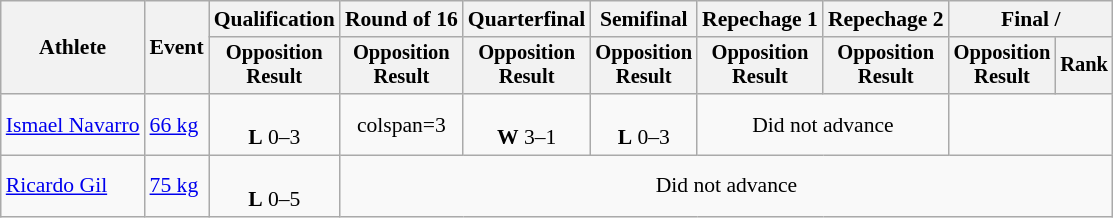<table class="wikitable" style="font-size:90%">
<tr>
<th rowspan="2">Athlete</th>
<th rowspan="2">Event</th>
<th>Qualification</th>
<th>Round of 16</th>
<th>Quarterfinal</th>
<th>Semifinal</th>
<th>Repechage 1</th>
<th>Repechage 2</th>
<th colspan=2>Final / </th>
</tr>
<tr style="font-size: 95%">
<th>Opposition<br>Result</th>
<th>Opposition<br>Result</th>
<th>Opposition<br>Result</th>
<th>Opposition<br>Result</th>
<th>Opposition<br>Result</th>
<th>Opposition<br>Result</th>
<th>Opposition<br>Result</th>
<th>Rank</th>
</tr>
<tr align=center>
<td align=left><a href='#'>Ismael Navarro</a></td>
<td align=left><a href='#'>66 kg</a></td>
<td><br><strong>L</strong> 0–3</td>
<td>colspan=3 </td>
<td><br><strong>W</strong> 3–1</td>
<td><br><strong>L</strong> 0–3</td>
<td colspan=2>Did not advance</td>
</tr>
<tr align=center>
<td align=left><a href='#'>Ricardo Gil</a></td>
<td align=left><a href='#'>75 kg</a></td>
<td><br><strong>L</strong> 0–5</td>
<td colspan=7>Did not advance</td>
</tr>
</table>
